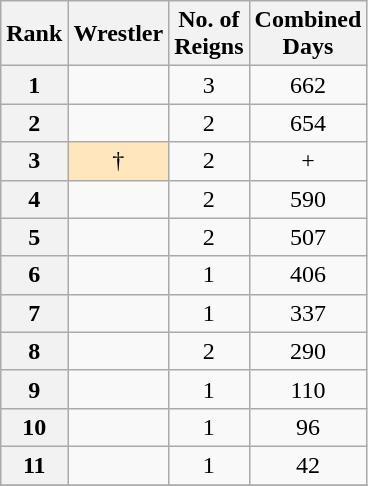<table class="wikitable sortable" style="text-align: center">
<tr>
<th>Rank</th>
<th>Wrestler</th>
<th>No. of<br>Reigns</th>
<th>Combined<br>Days</th>
</tr>
<tr>
<th>1</th>
<td></td>
<td>3</td>
<td>662</td>
</tr>
<tr>
<th>2</th>
<td></td>
<td>2</td>
<td>654</td>
</tr>
<tr>
<th>3</th>
<td style="background-color:#FFE6BD"> †</td>
<td>2</td>
<td>+</td>
</tr>
<tr>
<th>4</th>
<td></td>
<td>2</td>
<td>590</td>
</tr>
<tr>
<th>5</th>
<td></td>
<td>2</td>
<td>507</td>
</tr>
<tr>
<th>6</th>
<td></td>
<td>1</td>
<td>406</td>
</tr>
<tr>
<th>7</th>
<td></td>
<td>1</td>
<td>337</td>
</tr>
<tr>
<th>8</th>
<td></td>
<td>2</td>
<td>290</td>
</tr>
<tr>
<th>9</th>
<td></td>
<td>1</td>
<td>110</td>
</tr>
<tr>
<th>10</th>
<td></td>
<td>1</td>
<td>96</td>
</tr>
<tr>
<th>11</th>
<td></td>
<td>1</td>
<td>42</td>
</tr>
<tr>
</tr>
</table>
